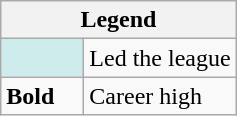<table class="wikitable">
<tr>
<th colspan="2">Legend</th>
</tr>
<tr>
<td style="background:#cfecec; width:3em;"></td>
<td>Led the league</td>
</tr>
<tr>
<td><strong>Bold</strong></td>
<td>Career high</td>
</tr>
</table>
